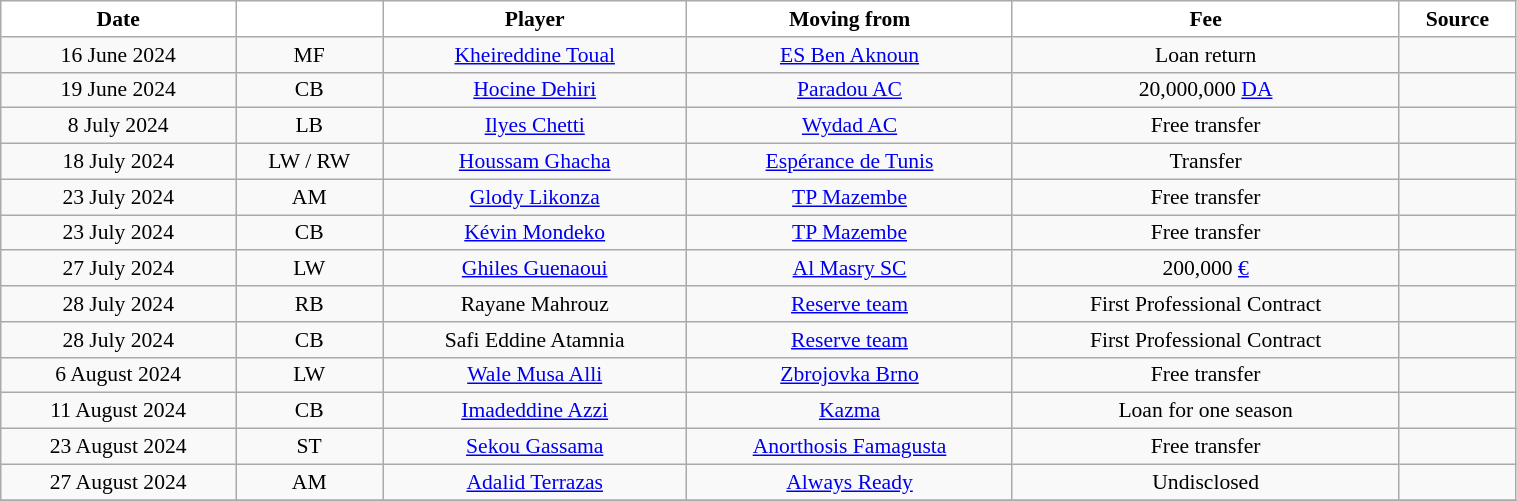<table class="wikitable sortable" style="width:80%; text-align:center; font-size:90%; text-align:centre;">
<tr>
<th style="background:white; color:black; text-align:center;">Date</th>
<th style="background:white; color:black; text-align:center;"></th>
<th style="background:white; color:black; text-align:center;">Player</th>
<th style="background:white; color:black; text-align:center;">Moving from</th>
<th style="background:white; color:black; text-align:center;">Fee</th>
<th style="background:white; color:black; text-align:center;">Source</th>
</tr>
<tr>
<td>16 June 2024</td>
<td>MF</td>
<td> <a href='#'>Kheireddine Toual</a></td>
<td><a href='#'>ES Ben Aknoun</a></td>
<td>Loan return</td>
<td></td>
</tr>
<tr>
<td>19 June 2024</td>
<td>CB</td>
<td> <a href='#'>Hocine Dehiri</a></td>
<td><a href='#'>Paradou AC</a></td>
<td>20,000,000 <a href='#'>DA</a></td>
<td></td>
</tr>
<tr>
<td>8 July 2024</td>
<td>LB</td>
<td> <a href='#'>Ilyes Chetti</a></td>
<td> <a href='#'>Wydad AC</a></td>
<td>Free transfer</td>
<td></td>
</tr>
<tr>
<td>18 July 2024</td>
<td>LW / RW</td>
<td> <a href='#'>Houssam Ghacha</a></td>
<td> <a href='#'>Espérance de Tunis</a></td>
<td>Transfer</td>
<td></td>
</tr>
<tr>
<td>23 July 2024</td>
<td>AM</td>
<td> <a href='#'>Glody Likonza</a></td>
<td> <a href='#'>TP Mazembe</a></td>
<td>Free transfer</td>
<td></td>
</tr>
<tr>
<td>23 July 2024</td>
<td>CB</td>
<td> <a href='#'>Kévin Mondeko</a></td>
<td> <a href='#'>TP Mazembe</a></td>
<td>Free transfer</td>
<td></td>
</tr>
<tr>
<td>27 July 2024</td>
<td>LW</td>
<td> <a href='#'>Ghiles Guenaoui</a></td>
<td> <a href='#'>Al Masry SC</a></td>
<td>200,000 <a href='#'>€</a></td>
<td></td>
</tr>
<tr>
<td>28 July 2024</td>
<td>RB</td>
<td> Rayane Mahrouz</td>
<td><a href='#'>Reserve team</a></td>
<td>First Professional Contract</td>
<td></td>
</tr>
<tr>
<td>28 July 2024</td>
<td>CB</td>
<td> Safi Eddine Atamnia</td>
<td><a href='#'>Reserve team</a></td>
<td>First Professional Contract</td>
<td></td>
</tr>
<tr>
<td>6 August 2024</td>
<td>LW</td>
<td> <a href='#'>Wale Musa Alli</a></td>
<td> <a href='#'>Zbrojovka Brno</a></td>
<td>Free transfer</td>
<td></td>
</tr>
<tr>
<td>11 August 2024</td>
<td>CB</td>
<td> <a href='#'>Imadeddine Azzi</a></td>
<td> <a href='#'>Kazma</a></td>
<td>Loan for one season</td>
<td></td>
</tr>
<tr>
<td>23 August 2024</td>
<td>ST</td>
<td> <a href='#'>Sekou Gassama</a></td>
<td> <a href='#'>Anorthosis Famagusta</a></td>
<td>Free transfer</td>
<td></td>
</tr>
<tr>
<td>27 August 2024</td>
<td>AM</td>
<td> <a href='#'>Adalid Terrazas</a></td>
<td> <a href='#'>Always Ready</a></td>
<td>Undisclosed</td>
<td></td>
</tr>
<tr>
</tr>
</table>
